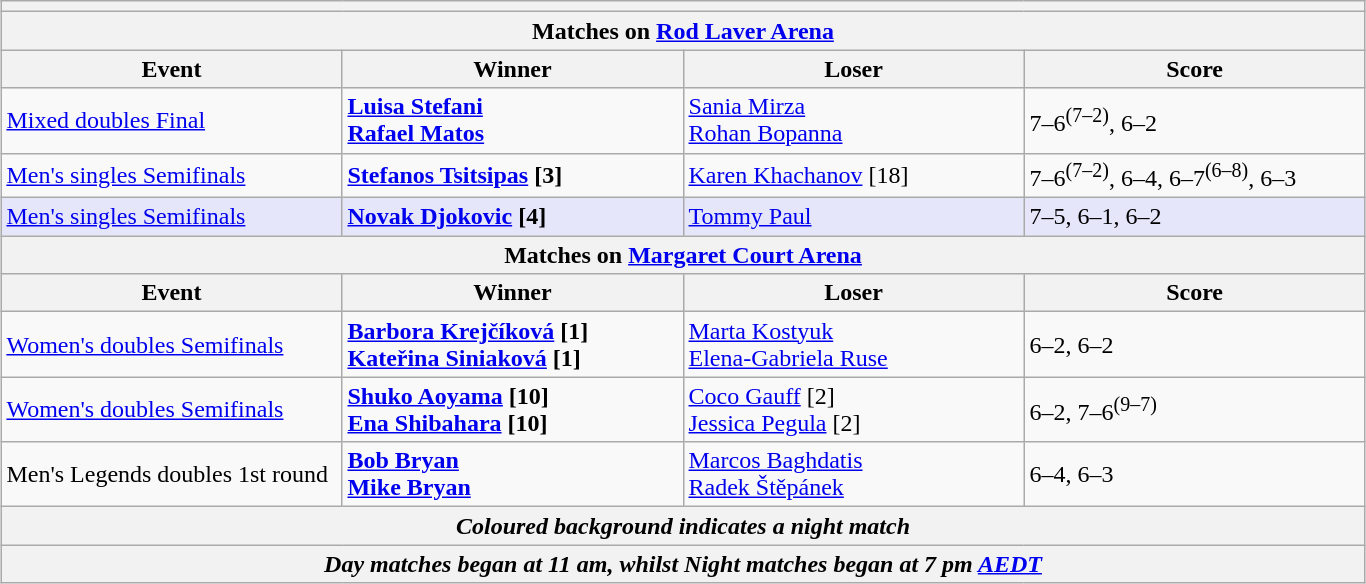<table class="wikitable collapsible uncollapsed" style="margin:auto;">
<tr>
<th colspan=4></th>
</tr>
<tr>
<th colspan=4><strong>Matches on <a href='#'>Rod Laver Arena</a></strong></th>
</tr>
<tr>
<th style="width:220px;">Event</th>
<th style="width:220px;">Winner</th>
<th style="width:220px;">Loser</th>
<th style="width:220px;">Score</th>
</tr>
<tr>
<td><a href='#'>Mixed doubles Final</a></td>
<td><strong> <a href='#'>Luisa Stefani</a> <br>  <a href='#'>Rafael Matos</a></strong></td>
<td> <a href='#'>Sania Mirza</a><br>   <a href='#'>Rohan Bopanna</a></td>
<td>7–6<sup>(7–2)</sup>, 6–2</td>
</tr>
<tr>
<td><a href='#'>Men's singles Semifinals</a></td>
<td><strong> <a href='#'>Stefanos Tsitsipas</a> [3]</strong></td>
<td> <a href='#'>Karen Khachanov</a> [18]</td>
<td>7–6<sup>(7–2)</sup>, 6–4, 6–7<sup>(6–8)</sup>, 6–3</td>
</tr>
<tr bgcolor=lavender>
<td><a href='#'>Men's singles Semifinals</a></td>
<td><strong> <a href='#'>Novak Djokovic</a> [4]</strong></td>
<td> <a href='#'>Tommy Paul</a></td>
<td>7–5, 6–1, 6–2</td>
</tr>
<tr>
<th colspan=4><strong>Matches on <a href='#'>Margaret Court Arena</a></strong></th>
</tr>
<tr>
<th style="width:220px;">Event</th>
<th style="width:220px;">Winner</th>
<th style="width:220px;">Loser</th>
<th style="width:220px;">Score</th>
</tr>
<tr>
<td><a href='#'>Women's doubles Semifinals</a></td>
<td><strong> <a href='#'>Barbora Krejčíková</a> [1]<br>  <a href='#'>Kateřina Siniaková</a> [1]</strong></td>
<td> <a href='#'>Marta Kostyuk</a> <br>  <a href='#'>Elena-Gabriela Ruse</a></td>
<td>6–2, 6–2</td>
</tr>
<tr>
<td><a href='#'>Women's doubles Semifinals</a></td>
<td><strong> <a href='#'>Shuko Aoyama</a> [10] <br>  <a href='#'>Ena Shibahara</a> [10]</strong></td>
<td> <a href='#'>Coco Gauff</a> [2]<br>  <a href='#'>Jessica Pegula</a> [2]</td>
<td>6–2, 7–6<sup>(9–7)</sup></td>
</tr>
<tr>
<td>Men's Legends doubles 1st round</td>
<td><strong> <a href='#'>Bob Bryan</a> <br>  <a href='#'>Mike Bryan</a></strong></td>
<td> <a href='#'>Marcos Baghdatis</a> <br>  <a href='#'>Radek Štěpánek</a></td>
<td>6–4, 6–3</td>
</tr>
<tr>
<th colspan=4><em>Coloured background indicates a night match</em></th>
</tr>
<tr>
<th colspan=4><em>Day matches began at 11 am, whilst Night matches began at 7 pm <a href='#'>AEDT</a></em></th>
</tr>
</table>
